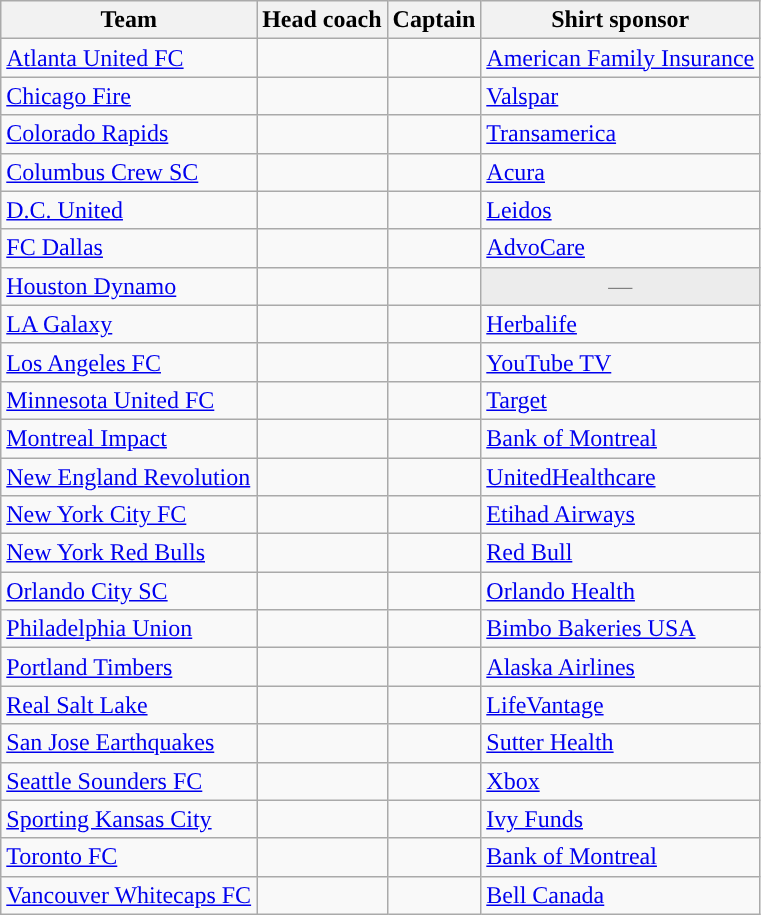<table class="wikitable sortable" style="text-align: left;">
<tr>
<th>Team</th>
<th>Head coach</th>
<th>Captain</th>
<th>Shirt sponsor</th>
</tr>
<tr>
<td><a href='#'>Atlanta United FC</a></td>
<td> </td>
<td> </td>
<td><a href='#'>American Family Insurance</a></td>
</tr>
<tr>
<td><a href='#'>Chicago Fire</a></td>
<td> </td>
<td> </td>
<td><a href='#'>Valspar</a></td>
</tr>
<tr>
<td><a href='#'>Colorado Rapids</a></td>
<td> </td>
<td> </td>
<td><a href='#'>Transamerica</a></td>
</tr>
<tr>
<td><a href='#'>Columbus Crew SC</a></td>
<td> </td>
<td> </td>
<td><a href='#'>Acura</a></td>
</tr>
<tr>
<td><a href='#'>D.C. United</a></td>
<td> </td>
<td> </td>
<td><a href='#'>Leidos</a></td>
</tr>
<tr>
<td><a href='#'>FC Dallas</a></td>
<td> </td>
<td> </td>
<td><a href='#'>AdvoCare</a></td>
</tr>
<tr>
<td><a href='#'>Houston Dynamo</a></td>
<td> </td>
<td> </td>
<td align="center" style="background:#ececec; color:gray">—</td>
</tr>
<tr>
<td><a href='#'>LA Galaxy</a></td>
<td> </td>
<td> </td>
<td><a href='#'>Herbalife</a></td>
</tr>
<tr>
<td><a href='#'>Los Angeles FC</a></td>
<td> </td>
<td> </td>
<td><a href='#'>YouTube TV</a></td>
</tr>
<tr>
<td><a href='#'>Minnesota United FC</a></td>
<td> </td>
<td> </td>
<td><a href='#'>Target</a></td>
</tr>
<tr>
<td><a href='#'>Montreal Impact</a></td>
<td> </td>
<td> </td>
<td><a href='#'>Bank of Montreal</a></td>
</tr>
<tr>
<td><a href='#'>New England Revolution</a></td>
<td> </td>
<td> </td>
<td><a href='#'>UnitedHealthcare</a></td>
</tr>
<tr>
<td><a href='#'>New York City FC</a></td>
<td> </td>
<td> </td>
<td><a href='#'>Etihad Airways</a></td>
</tr>
<tr>
<td><a href='#'>New York Red Bulls</a></td>
<td> </td>
<td> </td>
<td><a href='#'>Red Bull</a></td>
</tr>
<tr>
<td><a href='#'>Orlando City SC</a></td>
<td> </td>
<td> </td>
<td><a href='#'>Orlando Health</a></td>
</tr>
<tr>
<td><a href='#'>Philadelphia Union</a></td>
<td> </td>
<td> </td>
<td><a href='#'>Bimbo Bakeries USA</a></td>
</tr>
<tr>
<td><a href='#'>Portland Timbers</a></td>
<td> </td>
<td> </td>
<td><a href='#'>Alaska Airlines</a></td>
</tr>
<tr>
<td><a href='#'>Real Salt Lake</a></td>
<td> </td>
<td> </td>
<td><a href='#'>LifeVantage</a></td>
</tr>
<tr>
<td><a href='#'>San Jose Earthquakes</a></td>
<td> </td>
<td> </td>
<td><a href='#'>Sutter Health</a></td>
</tr>
<tr>
<td><a href='#'>Seattle Sounders FC</a></td>
<td> </td>
<td> </td>
<td><a href='#'>Xbox</a></td>
</tr>
<tr>
<td><a href='#'>Sporting Kansas City</a></td>
<td> </td>
<td> </td>
<td><a href='#'>Ivy Funds</a></td>
</tr>
<tr>
<td><a href='#'>Toronto FC</a></td>
<td> </td>
<td> </td>
<td><a href='#'>Bank of Montreal</a></td>
</tr>
<tr>
<td><a href='#'>Vancouver Whitecaps FC</a></td>
<td> </td>
<td> </td>
<td><a href='#'>Bell Canada</a></td>
</tr>
</table>
